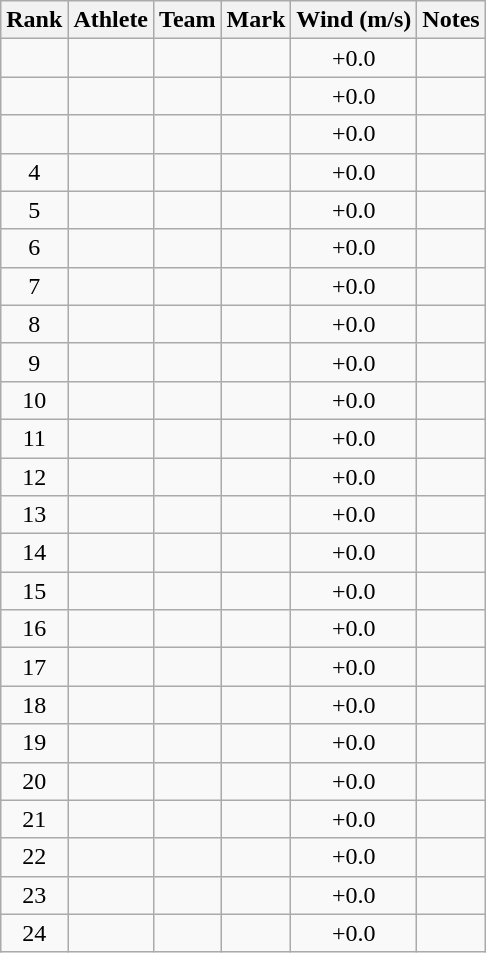<table class="wikitable sortable" style="text-align:center">
<tr>
<th>Rank</th>
<th>Athlete</th>
<th>Team</th>
<th>Mark</th>
<th>Wind (m/s)</th>
<th>Notes</th>
</tr>
<tr>
<td></td>
<td align=left></td>
<td></td>
<td><strong></strong></td>
<td>+0.0</td>
<td></td>
</tr>
<tr>
<td></td>
<td align=left></td>
<td></td>
<td><strong></strong></td>
<td>+0.0</td>
<td></td>
</tr>
<tr>
<td></td>
<td align=left></td>
<td></td>
<td><strong></strong></td>
<td>+0.0</td>
<td></td>
</tr>
<tr>
<td>4</td>
<td align=left></td>
<td></td>
<td><strong></strong></td>
<td>+0.0</td>
<td></td>
</tr>
<tr>
<td>5</td>
<td align=left></td>
<td></td>
<td><strong></strong></td>
<td>+0.0</td>
<td></td>
</tr>
<tr>
<td>6</td>
<td align=left></td>
<td></td>
<td><strong></strong></td>
<td>+0.0</td>
<td></td>
</tr>
<tr>
<td>7</td>
<td align=left></td>
<td></td>
<td><strong></strong></td>
<td>+0.0</td>
<td></td>
</tr>
<tr>
<td>8</td>
<td align=left></td>
<td></td>
<td><strong></strong></td>
<td>+0.0</td>
<td></td>
</tr>
<tr>
<td>9</td>
<td align=left></td>
<td></td>
<td><strong></strong></td>
<td>+0.0</td>
<td></td>
</tr>
<tr>
<td>10</td>
<td align=left></td>
<td></td>
<td><strong></strong></td>
<td>+0.0</td>
<td></td>
</tr>
<tr>
<td>11</td>
<td align=left></td>
<td></td>
<td><strong></strong></td>
<td>+0.0</td>
<td></td>
</tr>
<tr>
<td>12</td>
<td align=left></td>
<td></td>
<td><strong></strong></td>
<td>+0.0</td>
<td></td>
</tr>
<tr>
<td>13</td>
<td align=left></td>
<td></td>
<td><strong></strong></td>
<td>+0.0</td>
<td></td>
</tr>
<tr>
<td>14</td>
<td align=left></td>
<td></td>
<td><strong></strong></td>
<td>+0.0</td>
<td></td>
</tr>
<tr>
<td>15</td>
<td align=left></td>
<td></td>
<td><strong></strong></td>
<td>+0.0</td>
<td></td>
</tr>
<tr>
<td>16</td>
<td align=left></td>
<td></td>
<td><strong></strong></td>
<td>+0.0</td>
<td></td>
</tr>
<tr>
<td>17</td>
<td align=left></td>
<td></td>
<td><strong></strong></td>
<td>+0.0</td>
<td></td>
</tr>
<tr>
<td>18</td>
<td align=left></td>
<td></td>
<td><strong></strong></td>
<td>+0.0</td>
<td></td>
</tr>
<tr>
<td>19</td>
<td align=left></td>
<td></td>
<td><strong></strong></td>
<td>+0.0</td>
<td></td>
</tr>
<tr>
<td>20</td>
<td align=left></td>
<td></td>
<td><strong></strong></td>
<td>+0.0</td>
<td></td>
</tr>
<tr>
<td>21</td>
<td align=left></td>
<td></td>
<td><strong></strong></td>
<td>+0.0</td>
<td></td>
</tr>
<tr>
<td>22</td>
<td align=left></td>
<td></td>
<td><strong></strong></td>
<td>+0.0</td>
<td></td>
</tr>
<tr>
<td>23</td>
<td align=left></td>
<td></td>
<td><strong></strong></td>
<td>+0.0</td>
<td></td>
</tr>
<tr>
<td>24</td>
<td align=left></td>
<td></td>
<td><strong></strong></td>
<td>+0.0</td>
<td></td>
</tr>
</table>
